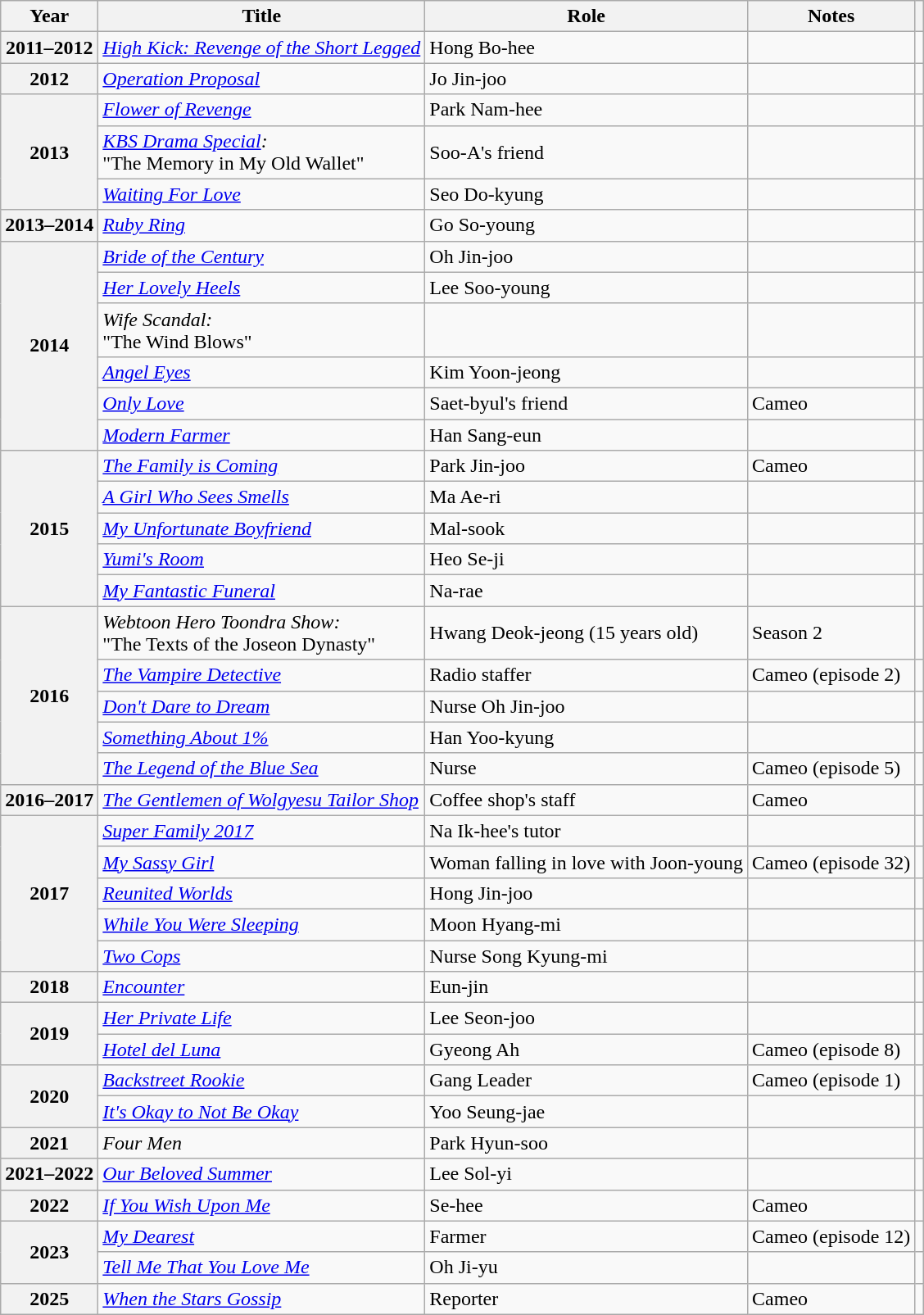<table class="wikitable  plainrowheaders">
<tr>
<th scope="col">Year</th>
<th scope="col">Title</th>
<th scope="col">Role</th>
<th scope="col">Notes</th>
<th scope="col" class="unsortable"></th>
</tr>
<tr>
<th scope="row">2011–2012</th>
<td><em><a href='#'>High Kick: Revenge of the Short Legged</a></em></td>
<td>Hong Bo-hee</td>
<td></td>
<td></td>
</tr>
<tr>
<th scope="row">2012</th>
<td><em><a href='#'>Operation Proposal</a></em></td>
<td>Jo Jin-joo</td>
<td></td>
<td></td>
</tr>
<tr>
<th scope="row" rowspan=3>2013</th>
<td><em><a href='#'>Flower of Revenge</a></em></td>
<td>Park Nam-hee</td>
<td></td>
<td></td>
</tr>
<tr>
<td><em><a href='#'>KBS Drama Special</a>:</em><br>"The Memory in My Old Wallet"</td>
<td>Soo-A's friend</td>
<td></td>
<td></td>
</tr>
<tr>
<td><em><a href='#'>Waiting For Love</a></em></td>
<td>Seo Do-kyung</td>
<td></td>
<td></td>
</tr>
<tr>
<th scope="row">2013–2014</th>
<td><em><a href='#'>Ruby Ring</a></em></td>
<td>Go So-young</td>
<td></td>
<td></td>
</tr>
<tr>
<th scope="row" rowspan=6>2014</th>
<td><em><a href='#'>Bride of the Century</a></em></td>
<td>Oh Jin-joo</td>
<td></td>
<td></td>
</tr>
<tr>
<td><em><a href='#'>Her Lovely Heels</a></em></td>
<td>Lee Soo-young</td>
<td></td>
<td></td>
</tr>
<tr>
<td><em>Wife Scandal:</em><br>"The Wind Blows"</td>
<td></td>
<td></td>
<td></td>
</tr>
<tr>
<td><em><a href='#'>Angel Eyes</a></em></td>
<td>Kim Yoon-jeong</td>
<td></td>
<td></td>
</tr>
<tr>
<td><em><a href='#'>Only Love</a></em></td>
<td>Saet-byul's friend</td>
<td>Cameo</td>
<td></td>
</tr>
<tr>
<td><em><a href='#'>Modern Farmer</a></em></td>
<td>Han Sang-eun</td>
<td></td>
<td></td>
</tr>
<tr>
<th scope="row" rowspan=5>2015</th>
<td><em><a href='#'>The Family is Coming</a></em></td>
<td>Park Jin-joo</td>
<td>Cameo</td>
<td></td>
</tr>
<tr>
<td><em><a href='#'>A Girl Who Sees Smells</a></em></td>
<td>Ma Ae-ri</td>
<td></td>
<td></td>
</tr>
<tr>
<td><em><a href='#'>My Unfortunate Boyfriend</a></em></td>
<td>Mal-sook</td>
<td></td>
<td></td>
</tr>
<tr>
<td><em><a href='#'>Yumi's Room</a></em></td>
<td>Heo Se-ji</td>
<td></td>
<td></td>
</tr>
<tr>
<td><em><a href='#'>My Fantastic Funeral</a></em></td>
<td>Na-rae</td>
<td></td>
<td></td>
</tr>
<tr>
<th scope="row" rowspan=5>2016</th>
<td><em>Webtoon Hero Toondra Show:</em><br>"The Texts of the Joseon Dynasty"</td>
<td>Hwang Deok-jeong (15 years old)</td>
<td>Season 2</td>
<td></td>
</tr>
<tr>
<td><em><a href='#'>The Vampire Detective</a></em></td>
<td>Radio staffer</td>
<td>Cameo (episode 2)</td>
<td></td>
</tr>
<tr>
<td><em><a href='#'>Don't Dare to Dream</a></em></td>
<td>Nurse Oh Jin-joo</td>
<td></td>
<td></td>
</tr>
<tr>
<td><em><a href='#'>Something About 1%</a></em></td>
<td>Han Yoo-kyung</td>
<td></td>
<td></td>
</tr>
<tr>
<td><em><a href='#'>The Legend of the Blue Sea</a></em></td>
<td>Nurse</td>
<td>Cameo (episode 5)</td>
<td></td>
</tr>
<tr>
<th scope="row">2016–2017</th>
<td><em><a href='#'>The Gentlemen of Wolgyesu Tailor Shop</a></em></td>
<td>Coffee shop's staff</td>
<td>Cameo</td>
<td></td>
</tr>
<tr>
<th scope="row" rowspan=5>2017</th>
<td><em><a href='#'>Super Family 2017</a></em></td>
<td>Na Ik-hee's tutor</td>
<td></td>
<td></td>
</tr>
<tr>
<td><em><a href='#'>My Sassy Girl</a></em></td>
<td>Woman falling in love with Joon-young</td>
<td>Cameo (episode 32)</td>
<td></td>
</tr>
<tr>
<td><em><a href='#'>Reunited Worlds</a></em></td>
<td>Hong Jin-joo</td>
<td></td>
<td></td>
</tr>
<tr>
<td><em><a href='#'>While You Were Sleeping</a></em></td>
<td>Moon Hyang-mi</td>
<td></td>
<td></td>
</tr>
<tr>
<td><em><a href='#'>Two Cops</a></em></td>
<td>Nurse Song Kyung-mi</td>
<td></td>
<td></td>
</tr>
<tr>
<th scope="row">2018</th>
<td><em><a href='#'>Encounter</a></em></td>
<td>Eun-jin</td>
<td></td>
<td></td>
</tr>
<tr>
<th scope="row" rowspan=2>2019</th>
<td><em><a href='#'>Her Private Life</a></em></td>
<td>Lee Seon-joo</td>
<td></td>
<td></td>
</tr>
<tr>
<td><em><a href='#'>Hotel del Luna</a></em></td>
<td>Gyeong Ah</td>
<td>Cameo (episode 8)</td>
<td></td>
</tr>
<tr>
<th scope="row" rowspan=2>2020</th>
<td><em><a href='#'>Backstreet Rookie</a></em></td>
<td>Gang Leader</td>
<td>Cameo (episode 1)</td>
<td></td>
</tr>
<tr>
<td><em><a href='#'>It's Okay to Not Be Okay</a></em></td>
<td>Yoo Seung-jae</td>
<td></td>
<td></td>
</tr>
<tr>
<th scope="row">2021</th>
<td><em>Four Men</em></td>
<td>Park Hyun-soo</td>
<td></td>
<td></td>
</tr>
<tr>
<th scope="row">2021–2022</th>
<td><em><a href='#'>Our Beloved Summer</a></em></td>
<td>Lee Sol-yi</td>
<td></td>
<td></td>
</tr>
<tr>
<th scope="row">2022</th>
<td><em><a href='#'>If You Wish Upon Me</a></em></td>
<td>Se-hee</td>
<td>Cameo</td>
<td></td>
</tr>
<tr>
<th scope="row" rowspan="2">2023</th>
<td><em><a href='#'>My Dearest</a></em></td>
<td>Farmer</td>
<td>Cameo (episode 12)</td>
<td></td>
</tr>
<tr>
<td><em><a href='#'>Tell Me That You Love Me</a></em></td>
<td>Oh Ji-yu</td>
<td></td>
<td></td>
</tr>
<tr>
<th scope="row">2025</th>
<td><em><a href='#'>When the Stars Gossip</a></em></td>
<td>Reporter</td>
<td>Cameo</td>
<td></td>
</tr>
</table>
